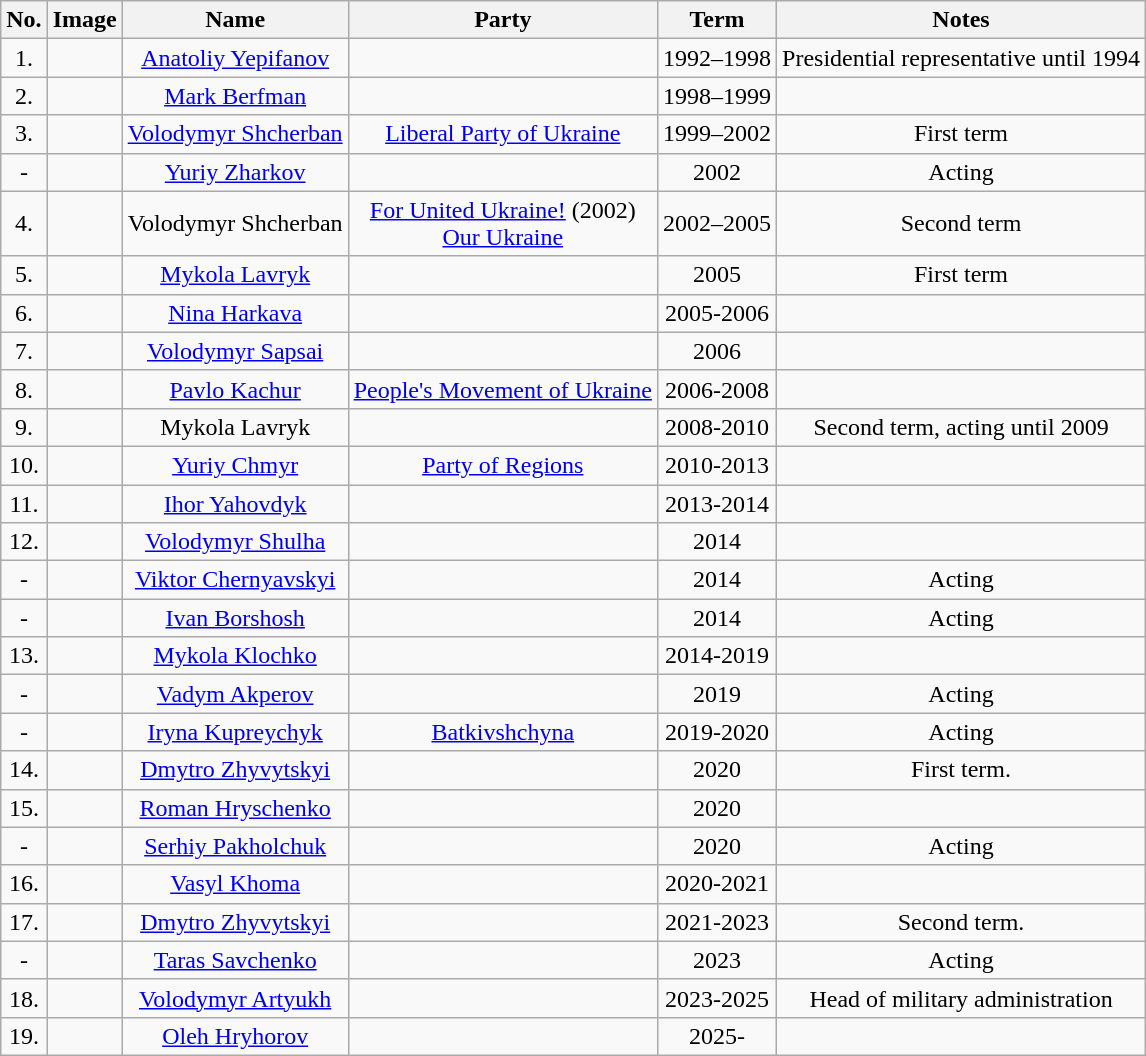<table class="wikitable" style="text-align:center">
<tr>
<th>No.</th>
<th>Image</th>
<th>Name</th>
<th>Party</th>
<th>Term</th>
<th>Notes</th>
</tr>
<tr>
<td>1.</td>
<td></td>
<td><a href='#'>Anatoliy Yepifanov</a></td>
<td></td>
<td>1992–1998</td>
<td>Presidential representative until 1994</td>
</tr>
<tr>
<td>2.</td>
<td></td>
<td><a href='#'>Mark Berfman</a></td>
<td></td>
<td>1998–1999</td>
<td></td>
</tr>
<tr>
<td>3.</td>
<td></td>
<td><a href='#'>Volodymyr Shcherban</a></td>
<td><a href='#'>Liberal Party of Ukraine</a></td>
<td>1999–2002</td>
<td>First term</td>
</tr>
<tr>
<td>-</td>
<td></td>
<td><a href='#'>Yuriy Zharkov</a></td>
<td></td>
<td>2002</td>
<td>Acting</td>
</tr>
<tr>
<td>4.</td>
<td></td>
<td>Volodymyr Shcherban</td>
<td><a href='#'>For United Ukraine!</a> (2002)<br><a href='#'>Our Ukraine</a></td>
<td>2002–2005</td>
<td>Second term</td>
</tr>
<tr>
<td>5.</td>
<td></td>
<td><a href='#'>Mykola Lavryk</a></td>
<td></td>
<td>2005</td>
<td>First term</td>
</tr>
<tr>
<td>6.</td>
<td></td>
<td><a href='#'>Nina Harkava</a></td>
<td></td>
<td>2005-2006</td>
<td></td>
</tr>
<tr>
<td>7.</td>
<td></td>
<td><a href='#'>Volodymyr Sapsai</a></td>
<td></td>
<td>2006</td>
<td></td>
</tr>
<tr>
<td>8.</td>
<td></td>
<td><a href='#'>Pavlo Kachur</a></td>
<td><a href='#'>People's Movement of Ukraine</a></td>
<td>2006-2008</td>
<td></td>
</tr>
<tr>
<td>9.</td>
<td></td>
<td>Mykola Lavryk</td>
<td></td>
<td>2008-2010</td>
<td>Second term, acting until 2009</td>
</tr>
<tr>
<td>10.</td>
<td></td>
<td><a href='#'>Yuriy Chmyr</a></td>
<td><a href='#'>Party of Regions</a></td>
<td>2010-2013</td>
<td></td>
</tr>
<tr>
<td>11.</td>
<td></td>
<td><a href='#'>Ihor Yahovdyk</a></td>
<td></td>
<td>2013-2014</td>
<td></td>
</tr>
<tr>
<td>12.</td>
<td></td>
<td><a href='#'>Volodymyr Shulha</a></td>
<td></td>
<td>2014</td>
<td></td>
</tr>
<tr>
<td>-</td>
<td></td>
<td><a href='#'>Viktor Chernyavskyi</a></td>
<td></td>
<td>2014</td>
<td>Acting</td>
</tr>
<tr>
<td>-</td>
<td></td>
<td><a href='#'>Ivan Borshosh</a></td>
<td></td>
<td>2014</td>
<td>Acting</td>
</tr>
<tr>
<td>13.</td>
<td></td>
<td><a href='#'>Mykola Klochko</a></td>
<td></td>
<td>2014-2019</td>
<td></td>
</tr>
<tr>
<td>-</td>
<td></td>
<td><a href='#'>Vadym Akperov</a></td>
<td></td>
<td>2019</td>
<td>Acting</td>
</tr>
<tr>
<td>-</td>
<td></td>
<td><a href='#'>Iryna Kupreychyk</a></td>
<td><a href='#'>Batkivshchyna</a></td>
<td>2019-2020</td>
<td>Acting</td>
</tr>
<tr>
<td>14.</td>
<td></td>
<td><a href='#'>Dmytro Zhyvytskyi</a></td>
<td></td>
<td>2020</td>
<td>First term.</td>
</tr>
<tr>
<td>15.</td>
<td></td>
<td><a href='#'>Roman Hryschenko</a></td>
<td></td>
<td>2020</td>
<td></td>
</tr>
<tr>
<td>-</td>
<td></td>
<td><a href='#'>Serhiy Pakholchuk</a></td>
<td></td>
<td>2020</td>
<td>Acting</td>
</tr>
<tr>
<td>16.</td>
<td></td>
<td><a href='#'>Vasyl Khoma</a></td>
<td></td>
<td>2020-2021</td>
<td></td>
</tr>
<tr>
<td>17.</td>
<td></td>
<td><a href='#'>Dmytro Zhyvytskyi</a></td>
<td></td>
<td>2021-2023</td>
<td>Second term.</td>
</tr>
<tr>
<td>-</td>
<td></td>
<td><a href='#'>Taras Savchenko</a></td>
<td></td>
<td>2023</td>
<td>Acting</td>
</tr>
<tr>
<td>18.</td>
<td></td>
<td><a href='#'>Volodymyr Artyukh</a></td>
<td></td>
<td>2023-2025</td>
<td>Head of military administration</td>
</tr>
<tr>
<td>19.</td>
<td></td>
<td><a href='#'>Oleh Hryhorov</a></td>
<td></td>
<td>2025-</td>
<td></td>
</tr>
</table>
